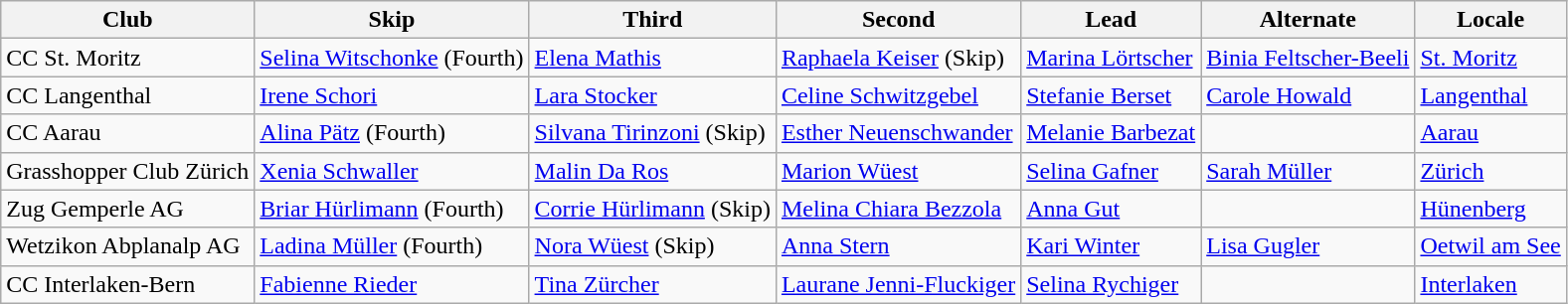<table class=wikitable>
<tr>
<th scope="col">Club</th>
<th scope="col">Skip</th>
<th scope="col">Third</th>
<th scope="col">Second</th>
<th scope="col">Lead</th>
<th scope="col">Alternate</th>
<th scope="col">Locale</th>
</tr>
<tr>
<td>CC St. Moritz</td>
<td><a href='#'>Selina Witschonke</a> (Fourth)</td>
<td><a href='#'>Elena Mathis</a></td>
<td><a href='#'>Raphaela Keiser</a> (Skip)</td>
<td><a href='#'>Marina Lörtscher</a></td>
<td><a href='#'>Binia Feltscher-Beeli</a></td>
<td> <a href='#'>St. Moritz</a></td>
</tr>
<tr>
<td>CC Langenthal</td>
<td><a href='#'>Irene Schori</a></td>
<td><a href='#'>Lara Stocker</a></td>
<td><a href='#'>Celine Schwitzgebel</a></td>
<td><a href='#'>Stefanie Berset</a></td>
<td><a href='#'>Carole Howald</a></td>
<td> <a href='#'>Langenthal</a></td>
</tr>
<tr>
<td>CC Aarau</td>
<td><a href='#'>Alina Pätz</a> (Fourth)</td>
<td><a href='#'>Silvana Tirinzoni</a> (Skip)</td>
<td><a href='#'>Esther Neuenschwander</a></td>
<td><a href='#'>Melanie Barbezat</a></td>
<td></td>
<td> <a href='#'>Aarau</a></td>
</tr>
<tr>
<td>Grasshopper Club Zürich</td>
<td><a href='#'>Xenia Schwaller</a></td>
<td><a href='#'>Malin Da Ros</a></td>
<td><a href='#'>Marion Wüest</a></td>
<td><a href='#'>Selina Gafner</a></td>
<td><a href='#'>Sarah Müller</a></td>
<td> <a href='#'>Zürich</a></td>
</tr>
<tr>
<td>Zug Gemperle AG</td>
<td><a href='#'>Briar Hürlimann</a> (Fourth)</td>
<td><a href='#'>Corrie Hürlimann</a> (Skip)</td>
<td><a href='#'>Melina Chiara Bezzola</a></td>
<td><a href='#'>Anna Gut</a></td>
<td></td>
<td> <a href='#'>Hünenberg</a></td>
</tr>
<tr>
<td>Wetzikon Abplanalp AG</td>
<td><a href='#'>Ladina Müller</a> (Fourth)</td>
<td><a href='#'>Nora Wüest</a> (Skip)</td>
<td><a href='#'>Anna Stern</a></td>
<td><a href='#'>Kari Winter</a></td>
<td><a href='#'>Lisa Gugler</a></td>
<td> <a href='#'>Oetwil am See</a></td>
</tr>
<tr>
<td>CC Interlaken-Bern</td>
<td><a href='#'>Fabienne Rieder</a></td>
<td><a href='#'>Tina Zürcher</a></td>
<td><a href='#'>Laurane Jenni-Fluckiger</a></td>
<td><a href='#'>Selina Rychiger</a></td>
<td></td>
<td> <a href='#'>Interlaken</a></td>
</tr>
</table>
